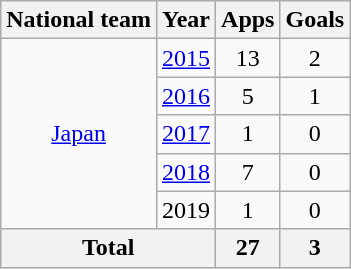<table class="wikitable" style="text-align:center">
<tr>
<th>National team</th>
<th>Year</th>
<th>Apps</th>
<th>Goals</th>
</tr>
<tr>
<td rowspan="5"><a href='#'>Japan</a></td>
<td><a href='#'>2015</a></td>
<td>13</td>
<td>2</td>
</tr>
<tr>
<td><a href='#'>2016</a></td>
<td>5</td>
<td>1</td>
</tr>
<tr>
<td><a href='#'>2017</a></td>
<td>1</td>
<td>0</td>
</tr>
<tr>
<td><a href='#'>2018</a></td>
<td>7</td>
<td>0</td>
</tr>
<tr>
<td>2019</td>
<td>1</td>
<td>0</td>
</tr>
<tr>
<th colspan="2">Total</th>
<th>27</th>
<th>3</th>
</tr>
</table>
